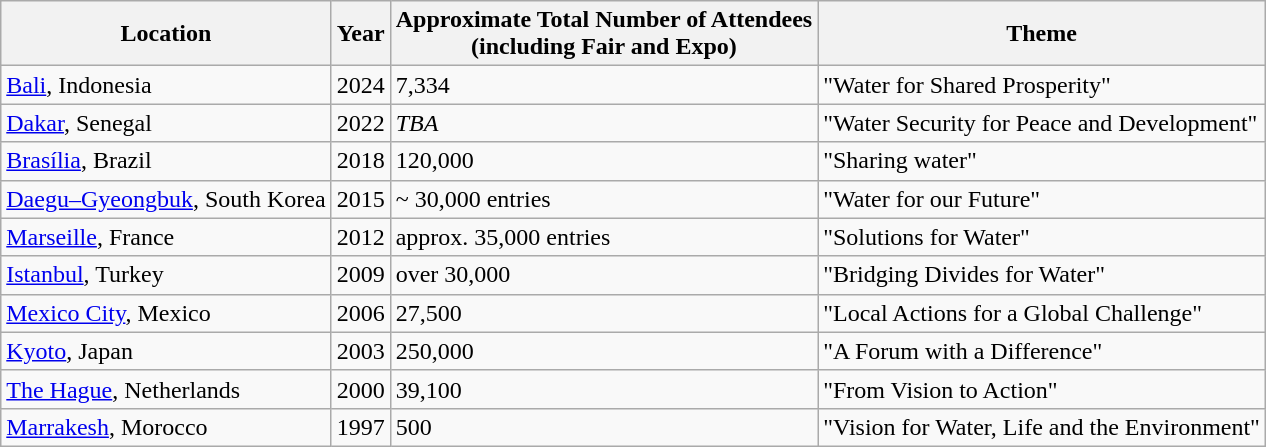<table class="wikitable">
<tr>
<th>Location</th>
<th>Year</th>
<th>Approximate Total Number of Attendees<br>(including Fair and Expo)</th>
<th>Theme</th>
</tr>
<tr>
<td><a href='#'>Bali</a>, Indonesia</td>
<td>2024</td>
<td>7,334</td>
<td>"Water for Shared Prosperity"</td>
</tr>
<tr>
<td><a href='#'>Dakar</a>, Senegal</td>
<td>2022</td>
<td><em>TBA</em></td>
<td>"Water Security for Peace and Development"</td>
</tr>
<tr>
<td><a href='#'>Brasília</a>, Brazil</td>
<td>2018</td>
<td>120,000</td>
<td>"Sharing water"</td>
</tr>
<tr>
<td><a href='#'>Daegu–Gyeongbuk</a>, South Korea</td>
<td>2015</td>
<td>~ 30,000 entries</td>
<td>"Water for our Future"</td>
</tr>
<tr>
<td><a href='#'>Marseille</a>, France</td>
<td>2012</td>
<td>approx. 35,000 entries</td>
<td>"Solutions for Water"</td>
</tr>
<tr>
<td><a href='#'>Istanbul</a>, Turkey</td>
<td>2009</td>
<td>over 30,000</td>
<td>"Bridging Divides for Water"</td>
</tr>
<tr>
<td><a href='#'>Mexico City</a>, Mexico</td>
<td>2006</td>
<td>27,500</td>
<td>"Local Actions for a Global Challenge"</td>
</tr>
<tr>
<td><a href='#'>Kyoto</a>, Japan</td>
<td>2003</td>
<td>250,000</td>
<td>"A Forum with a Difference"</td>
</tr>
<tr>
<td><a href='#'>The Hague</a>, Netherlands</td>
<td>2000</td>
<td>39,100</td>
<td>"From Vision to Action"</td>
</tr>
<tr>
<td><a href='#'>Marrakesh</a>, Morocco</td>
<td>1997</td>
<td>500</td>
<td>"Vision for Water, Life and the Environment"</td>
</tr>
</table>
